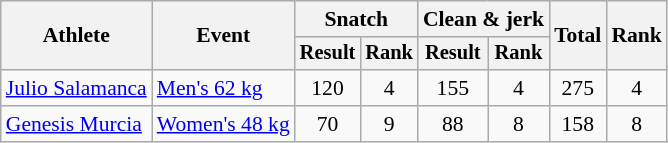<table class="wikitable" style="font-size:90%">
<tr>
<th rowspan=2>Athlete</th>
<th rowspan=2>Event</th>
<th colspan="2">Snatch</th>
<th colspan="2">Clean & jerk</th>
<th rowspan="2">Total</th>
<th rowspan="2">Rank</th>
</tr>
<tr style="font-size:95%">
<th>Result</th>
<th>Rank</th>
<th>Result</th>
<th>Rank</th>
</tr>
<tr align=center>
<td align=left><a href='#'>Julio Salamanca</a></td>
<td align=left><a href='#'>Men's 62 kg</a></td>
<td>120</td>
<td>4</td>
<td>155</td>
<td>4</td>
<td>275</td>
<td>4</td>
</tr>
<tr align=center>
<td align=left><a href='#'>Genesis Murcia</a></td>
<td align=left><a href='#'>Women's 48 kg</a></td>
<td>70</td>
<td>9</td>
<td>88</td>
<td>8</td>
<td>158</td>
<td>8</td>
</tr>
</table>
